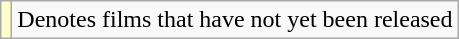<table class="wikitable">
<tr>
<td style="background:#FFFFCC;"></td>
<td>Denotes films that have not yet been released</td>
</tr>
</table>
